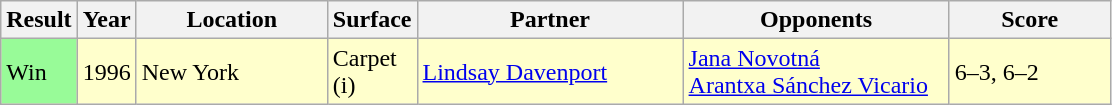<table class="sortable wikitable">
<tr>
<th style="width:40px">Result</th>
<th style="width:30px">Year</th>
<th style="width:120px">Location</th>
<th style="width:50px">Surface</th>
<th style="width:170px">Partner</th>
<th style="width:170px">Opponents</th>
<th style="width:100px"  class="unsortable">Score</th>
</tr>
<tr bgcolor=ffffcc>
<td style="background:#98fb98;">Win</td>
<td>1996</td>
<td>New York</td>
<td>Carpet (i)</td>
<td> <a href='#'>Lindsay Davenport</a></td>
<td> <a href='#'>Jana Novotná</a> <br>  <a href='#'>Arantxa Sánchez Vicario</a></td>
<td>6–3, 6–2</td>
</tr>
</table>
